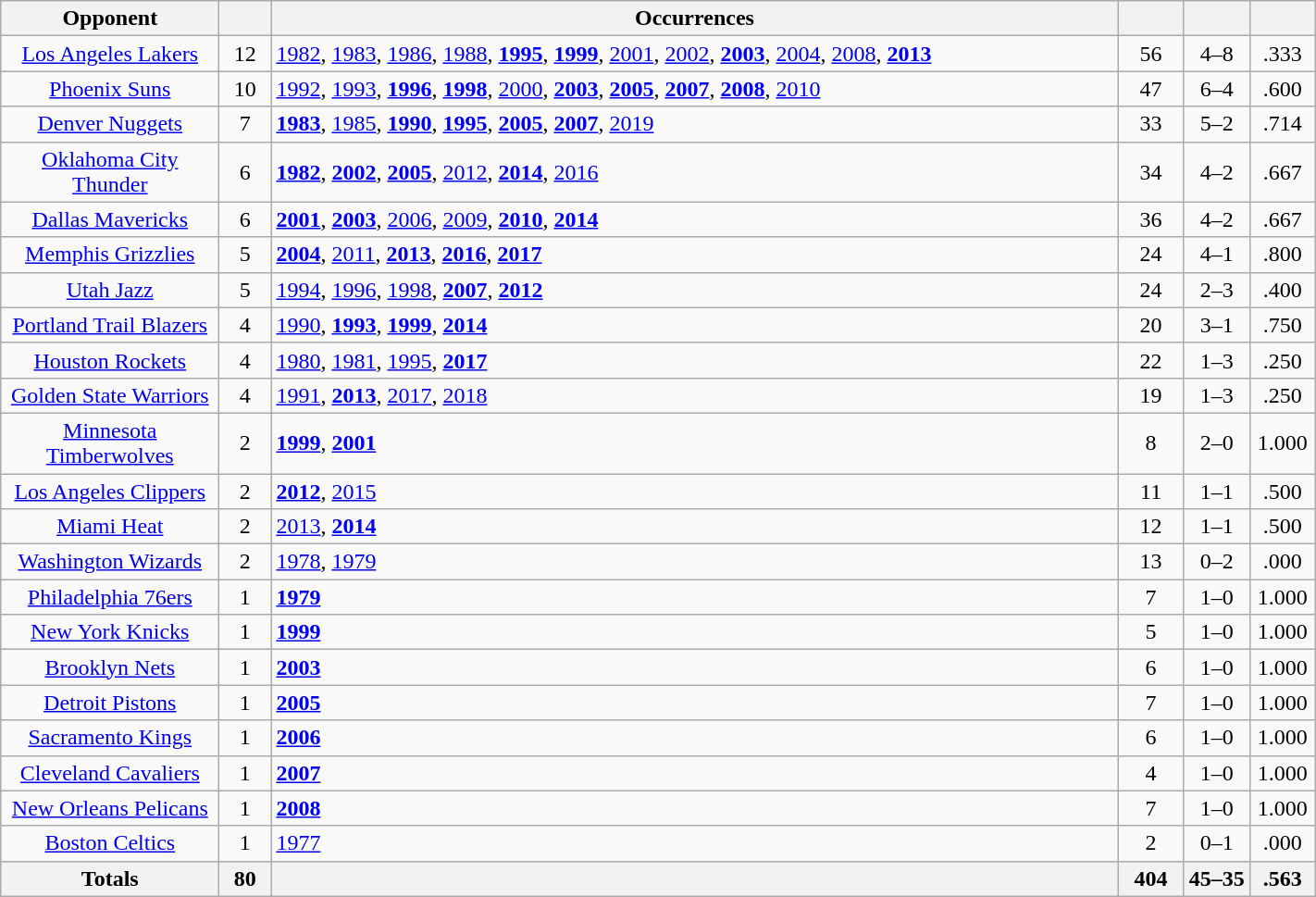<table class="wikitable sortable" style="text-align: center; width: 75%;">
<tr>
<th width="150">Opponent</th>
<th width="30"></th>
<th>Occurrences</th>
<th width="40"></th>
<th width="40"></th>
<th width="40"></th>
</tr>
<tr>
<td><a href='#'>Los Angeles Lakers</a></td>
<td>12</td>
<td align=left><a href='#'>1982</a>, <a href='#'>1983</a>, <a href='#'>1986</a>, <a href='#'>1988</a>, <strong><a href='#'>1995</a></strong>, <strong><a href='#'>1999</a></strong>, <a href='#'>2001</a>, <a href='#'>2002</a>, <strong><a href='#'>2003</a></strong>, <a href='#'>2004</a>, <a href='#'>2008</a>, <strong><a href='#'>2013</a></strong></td>
<td>56</td>
<td>4–8</td>
<td>.333</td>
</tr>
<tr>
<td><a href='#'>Phoenix Suns</a></td>
<td>10</td>
<td align=left><a href='#'>1992</a>, <a href='#'>1993</a>, <strong><a href='#'>1996</a></strong>, <strong><a href='#'>1998</a></strong>, <a href='#'>2000</a>, <strong><a href='#'>2003</a></strong>, <strong><a href='#'>2005</a></strong>, <strong><a href='#'>2007</a></strong>, <strong><a href='#'>2008</a></strong>, <a href='#'>2010</a></td>
<td>47</td>
<td>6–4</td>
<td>.600</td>
</tr>
<tr>
<td><a href='#'>Denver Nuggets</a></td>
<td>7</td>
<td align=left><strong><a href='#'>1983</a></strong>, <a href='#'>1985</a>, <strong><a href='#'>1990</a></strong>, <strong><a href='#'>1995</a></strong>, <strong><a href='#'>2005</a></strong>, <strong><a href='#'>2007</a></strong>, <a href='#'>2019</a></td>
<td>33</td>
<td>5–2</td>
<td>.714</td>
</tr>
<tr>
<td><a href='#'>Oklahoma City Thunder</a></td>
<td>6</td>
<td align=left><strong><a href='#'>1982</a></strong>, <strong><a href='#'>2002</a></strong>, <strong><a href='#'>2005</a></strong>, <a href='#'>2012</a>, <strong><a href='#'>2014</a></strong>, <a href='#'>2016</a></td>
<td>34</td>
<td>4–2</td>
<td>.667</td>
</tr>
<tr>
<td><a href='#'>Dallas Mavericks</a></td>
<td>6</td>
<td align=left><strong><a href='#'>2001</a></strong>, <strong><a href='#'>2003</a></strong>, <a href='#'>2006</a>, <a href='#'>2009</a>, <strong><a href='#'>2010</a></strong>, <strong><a href='#'>2014</a></strong></td>
<td>36</td>
<td>4–2</td>
<td>.667</td>
</tr>
<tr>
<td><a href='#'>Memphis Grizzlies</a></td>
<td>5</td>
<td align=left><strong><a href='#'>2004</a></strong>, <a href='#'>2011</a>, <strong><a href='#'>2013</a></strong>, <strong><a href='#'>2016</a></strong>, <strong><a href='#'>2017</a></strong></td>
<td>24</td>
<td>4–1</td>
<td>.800</td>
</tr>
<tr>
<td><a href='#'>Utah Jazz</a></td>
<td>5</td>
<td Align=Left><a href='#'>1994</a>, <a href='#'>1996</a>, <a href='#'>1998</a>, <strong><a href='#'>2007</a></strong>, <strong><a href='#'>2012</a></strong></td>
<td>24</td>
<td>2–3</td>
<td>.400</td>
</tr>
<tr>
<td><a href='#'>Portland Trail Blazers</a></td>
<td>4</td>
<td align=left><a href='#'>1990</a>, <strong><a href='#'>1993</a></strong>, <strong><a href='#'>1999</a></strong>, <strong><a href='#'>2014</a></strong></td>
<td>20</td>
<td>3–1</td>
<td>.750</td>
</tr>
<tr>
<td><a href='#'>Houston Rockets</a></td>
<td>4</td>
<td align=left><a href='#'>1980</a>, <a href='#'>1981</a>, <a href='#'>1995</a>, <strong><a href='#'>2017</a></strong></td>
<td>22</td>
<td>1–3</td>
<td>.250</td>
</tr>
<tr>
<td><a href='#'>Golden State Warriors</a></td>
<td>4</td>
<td align=left><a href='#'>1991</a>, <strong><a href='#'>2013</a></strong>, <a href='#'>2017</a>, <a href='#'>2018</a></td>
<td>19</td>
<td>1–3</td>
<td>.250</td>
</tr>
<tr>
<td><a href='#'>Minnesota Timberwolves</a></td>
<td>2</td>
<td align=left><strong><a href='#'>1999</a></strong>, <strong><a href='#'>2001</a></strong></td>
<td>8</td>
<td>2–0</td>
<td>1.000</td>
</tr>
<tr>
<td><a href='#'>Los Angeles Clippers</a></td>
<td>2</td>
<td align=left><strong><a href='#'>2012</a></strong>, <a href='#'>2015</a></td>
<td>11</td>
<td>1–1</td>
<td>.500</td>
</tr>
<tr>
<td><a href='#'>Miami Heat</a></td>
<td>2</td>
<td align=left><a href='#'>2013</a>, <strong><a href='#'>2014</a></strong></td>
<td>12</td>
<td>1–1</td>
<td>.500</td>
</tr>
<tr>
<td><a href='#'>Washington Wizards</a></td>
<td>2</td>
<td align=left><a href='#'>1978</a>, <a href='#'>1979</a></td>
<td>13</td>
<td>0–2</td>
<td>.000</td>
</tr>
<tr>
<td><a href='#'>Philadelphia 76ers</a></td>
<td>1</td>
<td align=left><strong><a href='#'>1979</a></strong></td>
<td>7</td>
<td>1–0</td>
<td>1.000</td>
</tr>
<tr>
<td><a href='#'>New York Knicks</a></td>
<td>1</td>
<td align=left><strong><a href='#'>1999</a></strong></td>
<td>5</td>
<td>1–0</td>
<td>1.000</td>
</tr>
<tr>
<td><a href='#'>Brooklyn Nets</a></td>
<td>1</td>
<td align=left><strong><a href='#'>2003</a></strong></td>
<td>6</td>
<td>1–0</td>
<td>1.000</td>
</tr>
<tr>
<td><a href='#'>Detroit Pistons</a></td>
<td>1</td>
<td align=left><strong><a href='#'>2005</a></strong></td>
<td>7</td>
<td>1–0</td>
<td>1.000</td>
</tr>
<tr>
<td><a href='#'>Sacramento Kings</a></td>
<td>1</td>
<td align=left><strong><a href='#'>2006</a></strong></td>
<td>6</td>
<td>1–0</td>
<td>1.000</td>
</tr>
<tr>
<td><a href='#'>Cleveland Cavaliers</a></td>
<td>1</td>
<td align=left><strong><a href='#'>2007</a></strong></td>
<td>4</td>
<td>1–0</td>
<td>1.000</td>
</tr>
<tr>
<td><a href='#'>New Orleans Pelicans</a></td>
<td>1</td>
<td align=left><strong><a href='#'>2008</a></strong></td>
<td>7</td>
<td>1–0</td>
<td>1.000</td>
</tr>
<tr>
<td><a href='#'>Boston Celtics</a></td>
<td>1</td>
<td align=left><a href='#'>1977</a></td>
<td>2</td>
<td>0–1</td>
<td>.000</td>
</tr>
<tr>
<th width="150">Totals</th>
<th width="30">80</th>
<th></th>
<th width="40">404</th>
<th width="40">45–35</th>
<th width="40">.563</th>
</tr>
</table>
